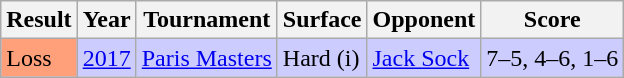<table class="sortable wikitable">
<tr>
<th>Result</th>
<th>Year</th>
<th>Tournament</th>
<th>Surface</th>
<th>Opponent</th>
<th>Score</th>
</tr>
<tr bgcolor=CCCCFF>
<td bgcolor=FFA07A>Loss</td>
<td><a href='#'>2017</a></td>
<td><a href='#'>Paris Masters</a></td>
<td>Hard (i)</td>
<td> <a href='#'>Jack Sock</a></td>
<td>7–5, 4–6, 1–6</td>
</tr>
</table>
